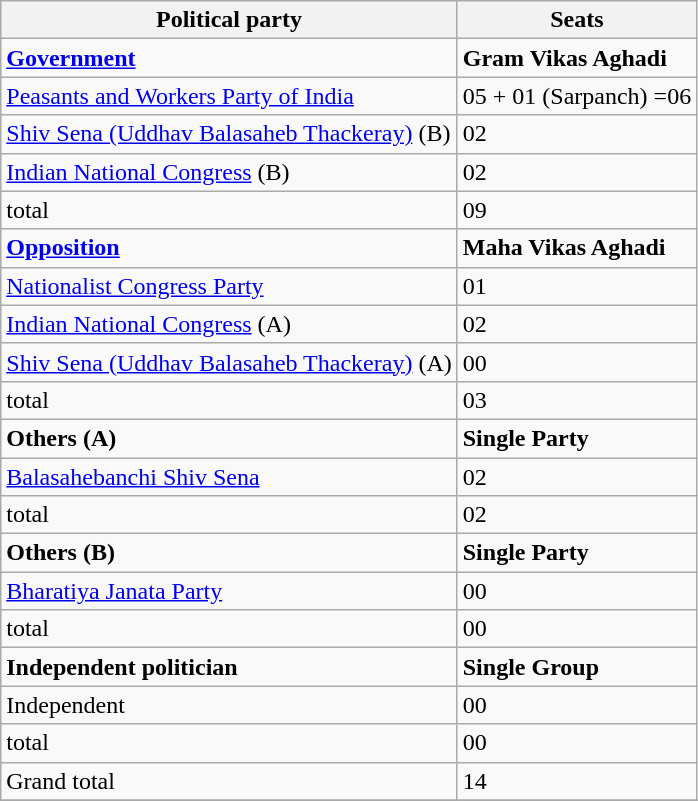<table class="wikitable">
<tr>
<th>Political party</th>
<th>Seats</th>
</tr>
<tr>
<td><strong><a href='#'>Government</a></strong></td>
<td><strong>Gram Vikas Aghadi</strong></td>
</tr>
<tr>
<td><a href='#'>Peasants and Workers Party of India</a></td>
<td>05 + 01 (Sarpanch) =06</td>
</tr>
<tr>
<td><a href='#'>Shiv Sena (Uddhav Balasaheb Thackeray)</a> (B)</td>
<td>02</td>
</tr>
<tr>
<td><a href='#'>Indian National Congress</a> (B)</td>
<td>02</td>
</tr>
<tr>
<td>total</td>
<td>09</td>
</tr>
<tr>
<td><strong><a href='#'>Opposition</a></strong></td>
<td><strong>Maha Vikas Aghadi</strong></td>
</tr>
<tr>
<td><a href='#'>Nationalist Congress Party</a></td>
<td>01</td>
</tr>
<tr>
<td><a href='#'>Indian National Congress</a> (A)</td>
<td>02</td>
</tr>
<tr>
<td><a href='#'>Shiv Sena (Uddhav Balasaheb Thackeray)</a> (A)</td>
<td>00</td>
</tr>
<tr>
<td>total</td>
<td>03</td>
</tr>
<tr>
<td><strong>Others (A)</strong></td>
<td><strong>Single  Party</strong></td>
</tr>
<tr>
<td><a href='#'>Balasahebanchi Shiv Sena</a></td>
<td>02</td>
</tr>
<tr>
<td>total</td>
<td>02</td>
</tr>
<tr>
<td><strong>Others (B)</strong></td>
<td><strong>Single  Party</strong></td>
</tr>
<tr>
<td><a href='#'>Bharatiya Janata Party</a></td>
<td>00</td>
</tr>
<tr>
<td>total</td>
<td>00</td>
</tr>
<tr>
<td><strong>Independent politician</strong></td>
<td><strong>Single Group</strong></td>
</tr>
<tr>
<td>Independent</td>
<td>00</td>
</tr>
<tr>
<td>total</td>
<td>00</td>
</tr>
<tr>
<td>Grand total</td>
<td>14</td>
</tr>
<tr>
</tr>
</table>
